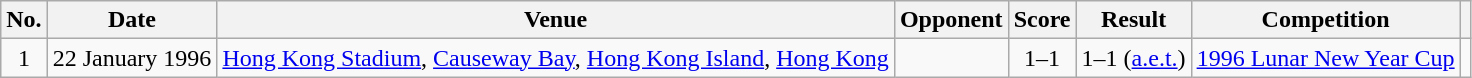<table class="wikitable sortable">
<tr>
<th scope="col">No.</th>
<th scope="col">Date</th>
<th scope="col">Venue</th>
<th scope="col">Opponent</th>
<th scope="col">Score</th>
<th scope="col">Result</th>
<th scope="col">Competition</th>
<th scope="col" class="unsortable"></th>
</tr>
<tr>
<td align="center">1</td>
<td>22 January 1996</td>
<td><a href='#'>Hong Kong Stadium</a>, <a href='#'>Causeway Bay</a>, <a href='#'>Hong Kong Island</a>, <a href='#'>Hong Kong</a></td>
<td></td>
<td align="center">1–1</td>
<td align="center">1–1 (<a href='#'>a.e.t.</a>)</td>
<td><a href='#'>1996 Lunar New Year Cup</a></td>
<td></td>
</tr>
</table>
